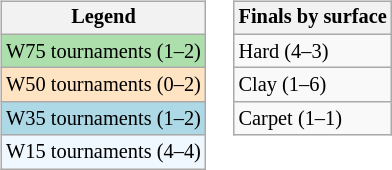<table>
<tr valign=top>
<td><br><table class="wikitable" style=font-size:85%;>
<tr>
<th>Legend</th>
</tr>
<tr style="background:#addfad;">
<td>W75 tournaments (1–2)</td>
</tr>
<tr style="background:#ffe4c4;">
<td>W50 tournaments (0–2)</td>
</tr>
<tr style="background:lightblue">
<td>W35 tournaments (1–2)</td>
</tr>
<tr style="background:#f0f8ff;">
<td>W15 tournaments (4–4)</td>
</tr>
</table>
</td>
<td><br><table class="wikitable" style=font-size:85%;>
<tr>
<th>Finals by surface</th>
</tr>
<tr>
<td>Hard (4–3)</td>
</tr>
<tr>
<td>Clay (1–6)</td>
</tr>
<tr>
<td>Carpet (1–1)</td>
</tr>
</table>
</td>
</tr>
</table>
